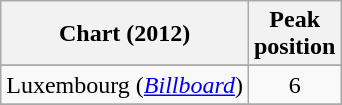<table class="wikitable sortable">
<tr>
<th>Chart (2012)</th>
<th>Peak<br>position</th>
</tr>
<tr>
</tr>
<tr>
</tr>
<tr>
</tr>
<tr>
</tr>
<tr>
<td>Luxembourg (<em><a href='#'>Billboard</a></em>)</td>
<td style="text-align:center;">6</td>
</tr>
<tr>
</tr>
<tr>
</tr>
<tr>
</tr>
</table>
